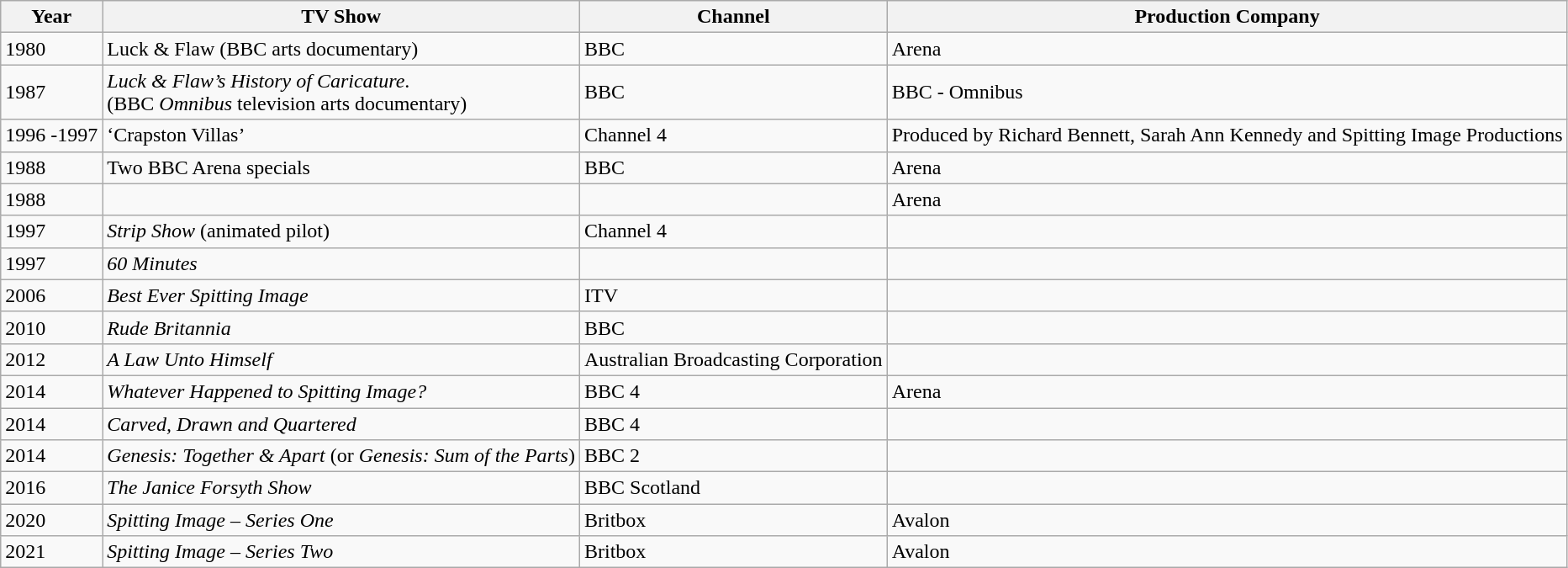<table class="wikitable">
<tr>
<th>Year</th>
<th>TV Show</th>
<th>Channel</th>
<th>Production Company</th>
</tr>
<tr>
<td>1980</td>
<td>Luck & Flaw (BBC arts  documentary)</td>
<td>BBC</td>
<td>Arena</td>
</tr>
<tr>
<td>1987</td>
<td><em>Luck & Flaw’s History  of Caricature</em>.<br>(BBC <em>Omnibus</em>  television arts documentary)</td>
<td>BBC</td>
<td>BBC -  Omnibus</td>
</tr>
<tr>
<td>1996  -1997</td>
<td>‘Crapston  Villas’</td>
<td>Channel  4</td>
<td>Produced  by Richard Bennett, Sarah Ann Kennedy and Spitting Image Productions</td>
</tr>
<tr>
<td>1988</td>
<td>Two  BBC Arena specials</td>
<td>BBC</td>
<td>Arena</td>
</tr>
<tr>
<td>1988</td>
<td></td>
<td></td>
<td>Arena</td>
</tr>
<tr>
<td>1997</td>
<td><em>Strip Show</em> (animated pilot)</td>
<td>Channel  4</td>
<td></td>
</tr>
<tr>
<td>1997</td>
<td><em>60 Minutes</em></td>
<td></td>
<td></td>
</tr>
<tr>
<td>2006</td>
<td><em>Best Ever Spitting Image</em></td>
<td>ITV</td>
<td></td>
</tr>
<tr>
<td>2010</td>
<td><em>Rude Britannia</em></td>
<td>BBC</td>
<td></td>
</tr>
<tr>
<td>2012</td>
<td><em>A Law Unto Himself</em></td>
<td>Australian Broadcasting  Corporation</td>
<td></td>
</tr>
<tr>
<td>2014</td>
<td><em>Whatever Happened to</em> <em>Spitting Image?</em></td>
<td>BBC 4</td>
<td>Arena</td>
</tr>
<tr>
<td>2014</td>
<td><em>Carved, Drawn and  Quartered</em></td>
<td>BBC 4</td>
<td></td>
</tr>
<tr>
<td>2014</td>
<td><em>Genesis:</em> <em>Together & Apart</em> (or  <em>Genesis: Sum of the Parts</em>)</td>
<td>BBC 2</td>
<td></td>
</tr>
<tr>
<td>2016</td>
<td><em>The Janice Forsyth Show</em></td>
<td>BBC Scotland</td>
<td></td>
</tr>
<tr>
<td>2020</td>
<td><em>Spitting Image – Series  One</em></td>
<td>Britbox</td>
<td>Avalon</td>
</tr>
<tr>
<td>2021</td>
<td><em>Spitting Image – Series  Two</em></td>
<td>Britbox</td>
<td>Avalon</td>
</tr>
</table>
